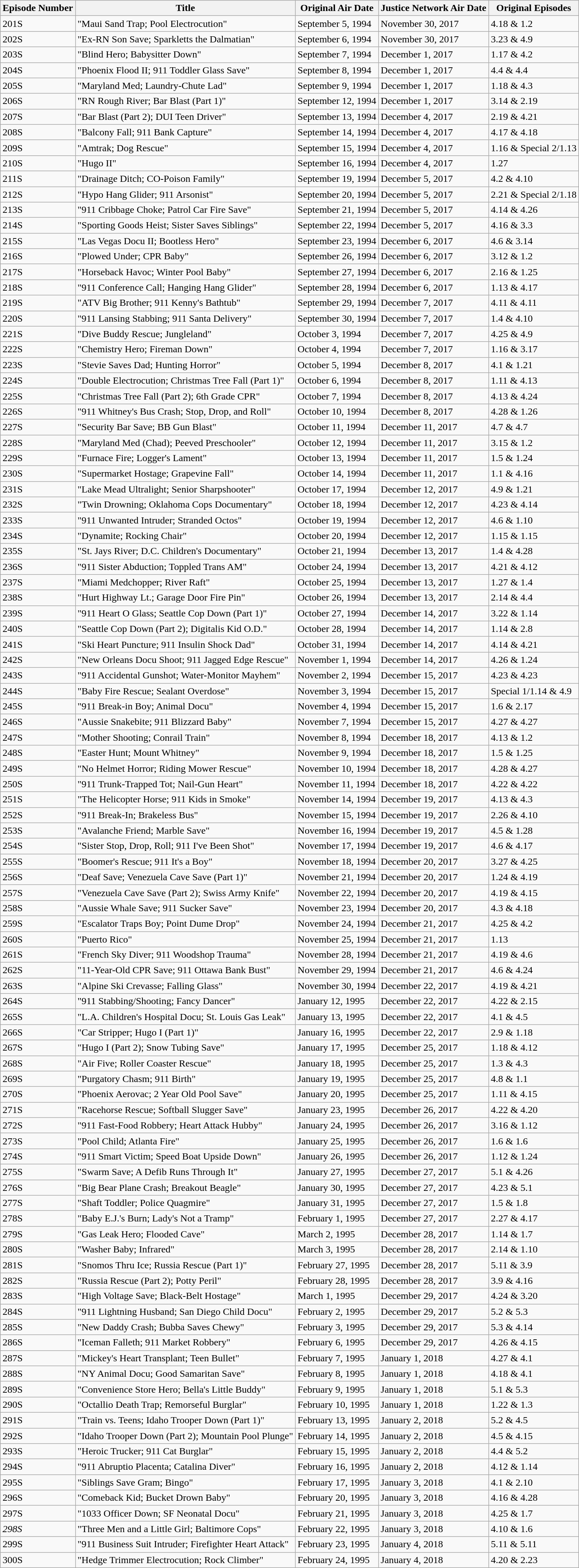<table class="wikitable sortable">
<tr>
<th>Episode Number</th>
<th class="unsortable">Title</th>
<th>Original Air Date</th>
<th>Justice Network Air Date</th>
<th class="unsortable">Original Episodes</th>
</tr>
<tr>
<td>201S</td>
<td>"Maui Sand Trap; Pool Electrocution"</td>
<td>September 5, 1994</td>
<td>November 30, 2017</td>
<td>4.18 & 1.2</td>
</tr>
<tr>
<td>202S</td>
<td>"Ex-RN Son Save; Sparkletts the Dalmatian"</td>
<td>September 6, 1994</td>
<td>November 30, 2017</td>
<td>3.23 & 4.9</td>
</tr>
<tr>
<td>203S</td>
<td>"Blind Hero; Babysitter Down"</td>
<td>September 7, 1994</td>
<td>December 1, 2017</td>
<td>1.17 & 4.2</td>
</tr>
<tr>
<td>204S</td>
<td>"Phoenix Flood II; 911 Toddler Glass Save"</td>
<td>September 8, 1994</td>
<td>December 1, 2017</td>
<td>4.4 & 4.4</td>
</tr>
<tr>
<td>205S</td>
<td>"Maryland Med; Laundry-Chute Lad"</td>
<td>September 9, 1994</td>
<td>December 1, 2017</td>
<td>1.18 & 4.3</td>
</tr>
<tr>
<td>206S</td>
<td>"RN Rough River; Bar Blast (Part 1)"</td>
<td>September 12, 1994</td>
<td>December 1, 2017</td>
<td>3.14 & 2.19</td>
</tr>
<tr>
<td>207S</td>
<td>"Bar Blast (Part 2); DUI Teen Driver"</td>
<td>September 13, 1994</td>
<td>December 4, 2017</td>
<td>2.19 & 4.21</td>
</tr>
<tr>
<td>208S</td>
<td>"Balcony Fall; 911 Bank Capture"</td>
<td>September 14, 1994</td>
<td>December 4, 2017</td>
<td>4.17 & 4.18</td>
</tr>
<tr>
<td>209S</td>
<td>"Amtrak; Dog Rescue"</td>
<td>September 15, 1994</td>
<td>December 4, 2017</td>
<td>1.16 & Special 2/1.13</td>
</tr>
<tr>
<td>210S</td>
<td>"Hugo II"</td>
<td>September 16, 1994</td>
<td>December 4, 2017</td>
<td>1.27</td>
</tr>
<tr>
<td>211S</td>
<td>"Drainage Ditch; CO-Poison Family"</td>
<td>September 19, 1994</td>
<td>December 5, 2017</td>
<td>4.2 & 4.10</td>
</tr>
<tr>
<td>212S</td>
<td>"Hypo Hang Glider; 911 Arsonist"</td>
<td>September 20, 1994</td>
<td>December 5, 2017</td>
<td>2.21 & Special 2/1.18</td>
</tr>
<tr>
<td>213S</td>
<td>"911 Cribbage Choke; Patrol Car Fire Save"</td>
<td>September 21, 1994</td>
<td>December 5, 2017</td>
<td>4.14 & 4.26</td>
</tr>
<tr>
<td>214S</td>
<td>"Sporting Goods Heist; Sister Saves Siblings"</td>
<td>September 22, 1994</td>
<td>December 5, 2017</td>
<td>4.16 & 3.3</td>
</tr>
<tr>
<td>215S</td>
<td>"Las Vegas Docu II; Bootless Hero"</td>
<td>September 23, 1994</td>
<td>December 6, 2017</td>
<td>4.6 & 3.14</td>
</tr>
<tr>
<td>216S</td>
<td>"Plowed Under; CPR Baby"</td>
<td>September 26, 1994</td>
<td>December 6, 2017</td>
<td>3.12 & 1.2</td>
</tr>
<tr>
<td>217S</td>
<td>"Horseback Havoc; Winter Pool Baby"</td>
<td>September 27, 1994</td>
<td>December 6, 2017</td>
<td>2.16 & 1.25</td>
</tr>
<tr>
<td>218S</td>
<td>"911 Conference Call; Hanging Hang Glider"</td>
<td>September 28, 1994</td>
<td>December 6, 2017</td>
<td>1.13 & 4.17</td>
</tr>
<tr>
<td>219S</td>
<td>"ATV Big Brother; 911 Kenny's Bathtub"</td>
<td>September 29, 1994</td>
<td>December 7, 2017</td>
<td>4.11 & 4.11</td>
</tr>
<tr>
<td>220S</td>
<td>"911 Lansing Stabbing; 911 Santa Delivery"</td>
<td>September 30, 1994</td>
<td>December 7, 2017</td>
<td>1.4 & 4.10</td>
</tr>
<tr>
<td>221S</td>
<td>"Dive Buddy Rescue; Jungleland"</td>
<td>October 3, 1994</td>
<td>December 7, 2017</td>
<td>4.25 & 4.9</td>
</tr>
<tr>
<td>222S</td>
<td>"Chemistry Hero; Fireman Down"</td>
<td>October 4, 1994</td>
<td>December 7, 2017</td>
<td>1.16 & 3.17</td>
</tr>
<tr>
<td>223S</td>
<td>"Stevie Saves Dad; Hunting Horror"</td>
<td>October 5, 1994</td>
<td>December 8, 2017</td>
<td>4.1 & 1.21</td>
</tr>
<tr>
<td>224S</td>
<td>"Double Electrocution; Christmas Tree Fall (Part 1)"</td>
<td>October 6, 1994</td>
<td>December 8, 2017</td>
<td>1.11 & 4.13</td>
</tr>
<tr>
<td>225S</td>
<td>"Christmas Tree Fall (Part 2); 6th Grade CPR"</td>
<td>October 7, 1994</td>
<td>December 8, 2017</td>
<td>4.13 & 4.24</td>
</tr>
<tr>
<td>226S</td>
<td>"911 Whitney's Bus Crash; Stop, Drop, and Roll"</td>
<td>October 10, 1994</td>
<td>December 8, 2017</td>
<td>4.28 & 1.26</td>
</tr>
<tr>
<td>227S</td>
<td>"Security Bar Save; BB Gun Blast"</td>
<td>October 11, 1994</td>
<td>December 11, 2017</td>
<td>4.7 & 4.7</td>
</tr>
<tr>
<td>228S</td>
<td>"Maryland Med (Chad); Peeved Preschooler"</td>
<td>October 12, 1994</td>
<td>December 11, 2017</td>
<td>3.15 & 1.2</td>
</tr>
<tr>
<td>229S</td>
<td>"Furnace Fire; Logger's Lament"</td>
<td>October 13, 1994</td>
<td>December 11, 2017</td>
<td>1.5 & 1.24</td>
</tr>
<tr>
<td>230S</td>
<td>"Supermarket Hostage; Grapevine Fall"</td>
<td>October 14, 1994</td>
<td>December 11, 2017</td>
<td>1.1 & 4.16</td>
</tr>
<tr>
<td>231S</td>
<td>"Lake Mead Ultralight; Senior Sharpshooter"</td>
<td>October 17, 1994</td>
<td>December 12, 2017</td>
<td>4.9 & 1.21</td>
</tr>
<tr>
<td>232S</td>
<td>"Twin Drowning; Oklahoma Cops Documentary"</td>
<td>October 18, 1994</td>
<td>December 12, 2017</td>
<td>4.23 & 4.14</td>
</tr>
<tr>
<td>233S</td>
<td>"911 Unwanted Intruder; Stranded Octos"</td>
<td>October 19, 1994</td>
<td>December 12, 2017</td>
<td>4.6 & 1.10</td>
</tr>
<tr>
<td>234S</td>
<td>"Dynamite; Rocking Chair"</td>
<td>October 20, 1994</td>
<td>December 12, 2017</td>
<td>1.15 & 1.15</td>
</tr>
<tr>
<td>235S</td>
<td>"St. Jays River; D.C. Children's Documentary"</td>
<td>October 21, 1994</td>
<td>December 13, 2017</td>
<td>1.4 & 4.28</td>
</tr>
<tr>
<td>236S</td>
<td>"911 Sister Abduction; Toppled Trans AM"</td>
<td>October 24, 1994</td>
<td>December 13, 2017</td>
<td>4.21 & 4.12</td>
</tr>
<tr>
<td>237S</td>
<td>"Miami Medchopper; River Raft"</td>
<td>October 25, 1994</td>
<td>December 13, 2017</td>
<td>1.27 & 1.4</td>
</tr>
<tr>
<td>238S</td>
<td>"Hurt Highway Lt.; Garage Door Fire Pin"</td>
<td>October 26, 1994</td>
<td>December 13, 2017</td>
<td>2.14 & 4.4</td>
</tr>
<tr>
<td>239S</td>
<td>"911 Heart O Glass; Seattle Cop Down (Part 1)"</td>
<td>October 27, 1994</td>
<td>December 14, 2017</td>
<td>3.22 & 1.14</td>
</tr>
<tr>
<td>240S</td>
<td>"Seattle Cop Down (Part 2); Digitalis Kid O.D."</td>
<td>October 28, 1994</td>
<td>December 14, 2017</td>
<td>1.14 & 2.8</td>
</tr>
<tr>
<td>241S</td>
<td>"Ski Heart Puncture; 911 Insulin Shock Dad"</td>
<td>October 31, 1994</td>
<td>December 14, 2017</td>
<td>4.14 & 4.21</td>
</tr>
<tr>
<td>242S</td>
<td>"New Orleans Docu Shoot; 911 Jagged Edge Rescue"</td>
<td>November 1, 1994</td>
<td>December 14, 2017</td>
<td>4.26 & 1.24</td>
</tr>
<tr>
<td>243S</td>
<td>"911 Accidental Gunshot; Water-Monitor Mayhem"</td>
<td>November 2, 1994</td>
<td>December 15, 2017</td>
<td>4.23 & 4.23</td>
</tr>
<tr>
<td>244S</td>
<td>"Baby Fire Rescue; Sealant Overdose"</td>
<td>November 3, 1994</td>
<td>December 15, 2017</td>
<td>Special 1/1.14 & 4.9</td>
</tr>
<tr>
<td>245S</td>
<td>"911 Break-in Boy; Animal Docu"</td>
<td>November 4, 1994</td>
<td>December 15, 2017</td>
<td>1.6 & 2.17</td>
</tr>
<tr>
<td>246S</td>
<td>"Aussie Snakebite; 911 Blizzard Baby"</td>
<td>November 7, 1994</td>
<td>December 15, 2017</td>
<td>4.27 & 4.27</td>
</tr>
<tr>
<td>247S</td>
<td>"Mother Shooting; Conrail Train"</td>
<td>November 8, 1994</td>
<td>December 18, 2017</td>
<td>4.13 & 1.2</td>
</tr>
<tr>
<td>248S</td>
<td>"Easter Hunt; Mount Whitney"</td>
<td>November 9, 1994</td>
<td>December 18, 2017</td>
<td>1.5 & 1.25</td>
</tr>
<tr>
<td>249S</td>
<td>"No Helmet Horror; Riding Mower Rescue"</td>
<td>November 10, 1994</td>
<td>December 18, 2017</td>
<td>4.28 & 4.27</td>
</tr>
<tr>
<td>250S</td>
<td>"911 Trunk-Trapped Tot; Nail-Gun Heart"</td>
<td>November 11, 1994</td>
<td>December 18, 2017</td>
<td>4.22 & 4.22</td>
</tr>
<tr>
<td>251S</td>
<td>"The Helicopter Horse; 911 Kids in Smoke"</td>
<td>November 14, 1994</td>
<td>December 19, 2017</td>
<td>4.13 & 4.3</td>
</tr>
<tr>
<td>252S</td>
<td>"911 Break-In; Brakeless Bus"</td>
<td>November 15, 1994</td>
<td>December 19, 2017</td>
<td>2.26 & 4.10</td>
</tr>
<tr>
<td>253S</td>
<td>"Avalanche Friend; Marble Save"</td>
<td>November 16, 1994</td>
<td>December 19, 2017</td>
<td>4.5 & 1.28</td>
</tr>
<tr>
<td>254S</td>
<td>"Sister Stop, Drop, Roll; 911 I've Been Shot"</td>
<td>November 17, 1994</td>
<td>December 19, 2017</td>
<td>4.6 & 4.17</td>
</tr>
<tr>
<td>255S</td>
<td>"Boomer's Rescue; 911 It's a Boy"</td>
<td>November 18, 1994</td>
<td>December 20, 2017</td>
<td>3.27 & 4.25</td>
</tr>
<tr>
<td>256S</td>
<td>"Deaf Save; Venezuela Cave Save (Part 1)"</td>
<td>November 21, 1994</td>
<td>December 20, 2017</td>
<td>1.24 & 4.19</td>
</tr>
<tr>
<td>257S</td>
<td>"Venezuela Cave Save (Part 2); Swiss Army Knife"</td>
<td>November 22, 1994</td>
<td>December 20, 2017</td>
<td>4.19 & 4.15</td>
</tr>
<tr>
<td>258S</td>
<td>"Aussie Whale Save; 911 Sucker Save"</td>
<td>November 23, 1994</td>
<td>December 20, 2017</td>
<td>4.3 & 4.18</td>
</tr>
<tr>
<td>259S</td>
<td>"Escalator Traps Boy; Point Dume Drop"</td>
<td>November 24, 1994</td>
<td>December 21, 2017</td>
<td>4.25 & 4.2</td>
</tr>
<tr>
<td>260S</td>
<td>"Puerto Rico"</td>
<td>November 25, 1994</td>
<td>December 21, 2017</td>
<td>1.13</td>
</tr>
<tr>
<td>261S</td>
<td>"French Sky Diver; 911 Woodshop Trauma"</td>
<td>November 28, 1994</td>
<td>December 21, 2017</td>
<td>4.19 & 4.6</td>
</tr>
<tr>
<td>262S</td>
<td>"11-Year-Old CPR Save; 911 Ottawa Bank Bust"</td>
<td>November 29, 1994</td>
<td>December 21, 2017</td>
<td>4.6 & 4.24</td>
</tr>
<tr>
<td>263S</td>
<td>"Alpine Ski Crevasse; Falling Glass"</td>
<td>November 30, 1994</td>
<td>December 22, 2017</td>
<td>4.19 & 4.21</td>
</tr>
<tr>
<td>264S</td>
<td>"911 Stabbing/Shooting; Fancy Dancer"</td>
<td>January 12, 1995</td>
<td>December 22, 2017</td>
<td>4.22 & 2.15</td>
</tr>
<tr>
<td>265S</td>
<td>"L.A. Children's Hospital Docu; St. Louis Gas Leak"</td>
<td>January 13, 1995</td>
<td>December 22, 2017</td>
<td>4.1 & 4.5</td>
</tr>
<tr>
<td>266S</td>
<td>"Car Stripper; Hugo I (Part 1)"</td>
<td>January 16, 1995</td>
<td>December 22, 2017</td>
<td>2.9 & 1.18</td>
</tr>
<tr>
<td>267S</td>
<td>"Hugo I (Part 2); Snow Tubing Save"</td>
<td>January 17, 1995</td>
<td>December 25, 2017</td>
<td>1.18 & 4.12</td>
</tr>
<tr>
<td>268S</td>
<td>"Air Five; Roller Coaster Rescue"</td>
<td>January 18, 1995</td>
<td>December 25, 2017</td>
<td>1.3 & 4.3</td>
</tr>
<tr>
<td>269S</td>
<td>"Purgatory Chasm; 911 Birth"</td>
<td>January 19, 1995</td>
<td>December 25, 2017</td>
<td>4.8 & 1.1</td>
</tr>
<tr>
<td>270S</td>
<td>"Phoenix Aerovac; 2 Year Old Pool Save"</td>
<td>January 20, 1995</td>
<td>December 25, 2017</td>
<td>1.11 & 4.15</td>
</tr>
<tr>
<td>271S</td>
<td>"Racehorse Rescue; Softball Slugger Save"</td>
<td>January 23, 1995</td>
<td>December 26, 2017</td>
<td>4.22 & 4.20</td>
</tr>
<tr>
<td>272S</td>
<td>"911 Fast-Food Robbery; Heart Attack Hubby"</td>
<td>January 24, 1995</td>
<td>December 26, 2017</td>
<td>3.16 & 1.12</td>
</tr>
<tr>
<td>273S</td>
<td>"Pool Child; Atlanta Fire"</td>
<td>January 25, 1995</td>
<td>December 26, 2017</td>
<td>1.6 & 1.6</td>
</tr>
<tr>
<td>274S</td>
<td>"911 Smart Victim; Speed Boat Upside Down"</td>
<td>January 26, 1995</td>
<td>December 26, 2017</td>
<td>1.12 & 1.24</td>
</tr>
<tr>
<td>275S</td>
<td>"Swarm Save; A Defib Runs Through It"</td>
<td>January 27, 1995</td>
<td>December 27, 2017</td>
<td>5.1 & 4.26</td>
</tr>
<tr>
<td>276S</td>
<td>"Big Bear Plane Crash; Breakout Beagle"</td>
<td>January 30, 1995</td>
<td>December 27, 2017</td>
<td>4.23 & 5.1</td>
</tr>
<tr>
<td>277S</td>
<td>"Shaft Toddler; Police Quagmire"</td>
<td>January 31, 1995</td>
<td>December 27, 2017</td>
<td>1.5 & 1.8</td>
</tr>
<tr>
<td>278S</td>
<td>"Baby E.J.'s Burn; Lady's Not a Tramp"</td>
<td>February 1, 1995</td>
<td>December 27, 2017</td>
<td>2.27 & 4.17</td>
</tr>
<tr>
<td>279S</td>
<td>"Gas Leak Hero; Flooded Cave"</td>
<td>March 2, 1995</td>
<td>December 28, 2017</td>
<td>1.14 & 1.7</td>
</tr>
<tr>
<td>280S</td>
<td>"Washer Baby; Infrared"</td>
<td>March 3, 1995</td>
<td>December 28, 2017</td>
<td>2.14 & 1.10</td>
</tr>
<tr>
<td>281S</td>
<td>"Snomos Thru Ice; Russia Rescue (Part 1)"</td>
<td>February 27, 1995</td>
<td>December 28, 2017</td>
<td>5.11 & 3.9</td>
</tr>
<tr>
<td>282S</td>
<td>"Russia Rescue (Part 2); Potty Peril"</td>
<td>February 28, 1995</td>
<td>December 28, 2017</td>
<td>3.9 & 4.16</td>
</tr>
<tr>
<td>283S</td>
<td>"High Voltage Save; Black-Belt Hostage"</td>
<td>March 1, 1995</td>
<td>December 29, 2017</td>
<td>4.24 & 3.20</td>
</tr>
<tr>
<td>284S</td>
<td>"911 Lightning Husband; San Diego Child Docu"</td>
<td>February 2, 1995</td>
<td>December 29, 2017</td>
<td>5.2 & 5.3</td>
</tr>
<tr>
<td>285S</td>
<td>"New Daddy Crash; Bubba Saves Chewy"</td>
<td>February 3, 1995</td>
<td>December 29, 2017</td>
<td>5.3 & 4.14</td>
</tr>
<tr>
<td>286S</td>
<td>"Iceman Falleth; 911 Market Robbery"</td>
<td>February 6, 1995</td>
<td>December 29, 2017</td>
<td>4.26 & 4.15</td>
</tr>
<tr>
<td>287S</td>
<td>"Mickey's Heart Transplant; Teen Bullet"</td>
<td>February 7, 1995</td>
<td>January 1, 2018</td>
<td>4.27 & 4.1</td>
</tr>
<tr>
<td>288S</td>
<td>"NY Animal Docu; Good Samaritan Save"</td>
<td>February 8, 1995</td>
<td>January 1, 2018</td>
<td>4.18 & 4.1</td>
</tr>
<tr>
<td>289S</td>
<td>"Convenience Store Hero; Bella's Little Buddy"</td>
<td>February 9, 1995</td>
<td>January 1, 2018</td>
<td>5.1 & 5.3</td>
</tr>
<tr>
<td>290S</td>
<td>"Octallio Death Trap; Remorseful Burglar"</td>
<td>February 10, 1995</td>
<td>January 1, 2018</td>
<td>1.22 & 1.3</td>
</tr>
<tr>
<td>291S</td>
<td>"Train vs. Teens; Idaho Trooper Down (Part 1)"</td>
<td>February 13, 1995</td>
<td>January 2, 2018</td>
<td>5.2 & 4.5</td>
</tr>
<tr>
<td>292S</td>
<td>"Idaho Trooper Down (Part 2); Mountain Pool Plunge"</td>
<td>February 14, 1995</td>
<td>January 2, 2018</td>
<td>4.5 & 4.15</td>
</tr>
<tr>
<td>293S</td>
<td>"Heroic Trucker; 911 Cat Burglar"</td>
<td>February 15, 1995</td>
<td>January 2, 2018</td>
<td>4.4 & 5.2</td>
</tr>
<tr>
<td>294S</td>
<td>"911 Abruptio Placenta; Catalina Diver"</td>
<td>February 16, 1995</td>
<td>January 2, 2018</td>
<td>4.12 & 1.14</td>
</tr>
<tr>
<td>295S</td>
<td>"Siblings Save Gram; Bingo"</td>
<td>February 17, 1995</td>
<td>January 3, 2018</td>
<td>4.1 & 2.10</td>
</tr>
<tr>
<td>296S</td>
<td>"Comeback Kid; Bucket Drown Baby"</td>
<td>February 20, 1995</td>
<td>January 3, 2018</td>
<td>4.16 & 4.28</td>
</tr>
<tr>
<td>297S</td>
<td>"1033 Officer Down; SF Neonatal Docu"</td>
<td>February 21, 1995</td>
<td>January 3, 2018</td>
<td>4.25 & 1.7</td>
</tr>
<tr>
<td><em>298S</em></td>
<td>"Three Men and a Little Girl; Baltimore Cops"</td>
<td>February 22, 1995</td>
<td>January 3, 2018</td>
<td>4.10 & 1.6</td>
</tr>
<tr>
<td>299S</td>
<td>"911 Business Suit Intruder; Firefighter Heart Attack"</td>
<td>February 23, 1995</td>
<td>January 4, 2018</td>
<td>5.11 & 5.11</td>
</tr>
<tr>
<td>300S</td>
<td>"Hedge Trimmer Electrocution; Rock Climber"</td>
<td>February 24, 1995</td>
<td>January 4, 2018</td>
<td>4.20 & 2.23</td>
</tr>
</table>
